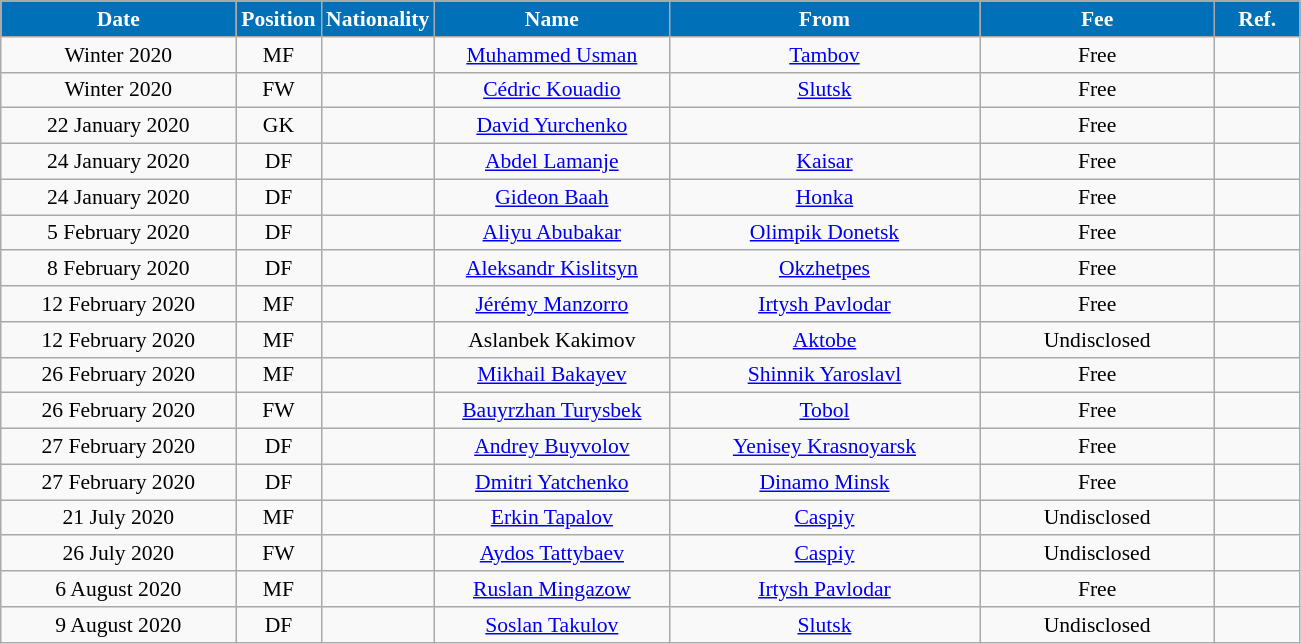<table class="wikitable"  style="text-align:center; font-size:90%; ">
<tr>
<th style="background:#0070B8; color:#FFFFFF; width:150px;">Date</th>
<th style="background:#0070B8; color:#FFFFFF; width:50px;">Position</th>
<th style="background:#0070B8; color:#FFFFFF; width:50px;">Nationality</th>
<th style="background:#0070B8; color:#FFFFFF; width:150px;">Name</th>
<th style="background:#0070B8; color:#FFFFFF; width:200px;">From</th>
<th style="background:#0070B8; color:#FFFFFF; width:150px;">Fee</th>
<th style="background:#0070B8; color:#FFFFFF; width:50px;">Ref.</th>
</tr>
<tr>
<td>Winter 2020</td>
<td>MF</td>
<td></td>
<td><a href='#'>Muhammed Usman</a></td>
<td><a href='#'>Tambov</a></td>
<td>Free</td>
<td></td>
</tr>
<tr>
<td>Winter 2020</td>
<td>FW</td>
<td></td>
<td><a href='#'>Cédric Kouadio</a></td>
<td><a href='#'>Slutsk</a></td>
<td>Free</td>
<td></td>
</tr>
<tr>
<td>22 January 2020</td>
<td>GK</td>
<td></td>
<td><a href='#'>David Yurchenko</a></td>
<td></td>
<td>Free</td>
<td></td>
</tr>
<tr>
<td>24 January 2020</td>
<td>DF</td>
<td></td>
<td><a href='#'>Abdel Lamanje</a></td>
<td><a href='#'>Kaisar</a></td>
<td>Free</td>
<td></td>
</tr>
<tr>
<td>24 January 2020</td>
<td>DF</td>
<td></td>
<td><a href='#'>Gideon Baah</a></td>
<td><a href='#'>Honka</a></td>
<td>Free</td>
<td></td>
</tr>
<tr>
<td>5 February 2020</td>
<td>DF</td>
<td></td>
<td><a href='#'>Aliyu Abubakar</a></td>
<td><a href='#'>Olimpik Donetsk</a></td>
<td>Free</td>
<td></td>
</tr>
<tr>
<td>8 February 2020</td>
<td>DF</td>
<td></td>
<td><a href='#'>Aleksandr Kislitsyn</a></td>
<td><a href='#'>Okzhetpes</a></td>
<td>Free</td>
<td></td>
</tr>
<tr>
<td>12 February 2020</td>
<td>MF</td>
<td></td>
<td><a href='#'>Jérémy Manzorro</a></td>
<td><a href='#'>Irtysh Pavlodar</a></td>
<td>Free</td>
<td></td>
</tr>
<tr>
<td>12 February 2020</td>
<td>MF</td>
<td></td>
<td>Aslanbek Kakimov</td>
<td><a href='#'>Aktobe</a></td>
<td>Undisclosed</td>
<td></td>
</tr>
<tr>
<td>26 February 2020</td>
<td>MF</td>
<td></td>
<td><a href='#'>Mikhail Bakayev</a></td>
<td><a href='#'>Shinnik Yaroslavl</a></td>
<td>Free</td>
<td></td>
</tr>
<tr>
<td>26 February 2020</td>
<td>FW</td>
<td></td>
<td><a href='#'>Bauyrzhan Turysbek</a></td>
<td><a href='#'>Tobol</a></td>
<td>Free</td>
<td></td>
</tr>
<tr>
<td>27 February 2020</td>
<td>DF</td>
<td></td>
<td><a href='#'>Andrey Buyvolov</a></td>
<td><a href='#'>Yenisey Krasnoyarsk</a></td>
<td>Free</td>
<td></td>
</tr>
<tr>
<td>27 February 2020</td>
<td>DF</td>
<td></td>
<td><a href='#'>Dmitri Yatchenko</a></td>
<td><a href='#'>Dinamo Minsk</a></td>
<td>Free</td>
<td></td>
</tr>
<tr>
<td>21 July 2020</td>
<td>MF</td>
<td></td>
<td><a href='#'>Erkin Tapalov</a></td>
<td><a href='#'>Caspiy</a></td>
<td>Undisclosed</td>
<td></td>
</tr>
<tr>
<td>26 July 2020</td>
<td>FW</td>
<td></td>
<td><a href='#'>Aydos Tattybaev</a></td>
<td><a href='#'>Caspiy</a></td>
<td>Undisclosed</td>
<td></td>
</tr>
<tr>
<td>6 August 2020</td>
<td>MF</td>
<td></td>
<td><a href='#'>Ruslan Mingazow</a></td>
<td><a href='#'>Irtysh Pavlodar</a></td>
<td>Free</td>
<td></td>
</tr>
<tr>
<td>9 August 2020</td>
<td>DF</td>
<td></td>
<td><a href='#'>Soslan Takulov</a></td>
<td><a href='#'>Slutsk</a></td>
<td>Undisclosed</td>
<td></td>
</tr>
</table>
